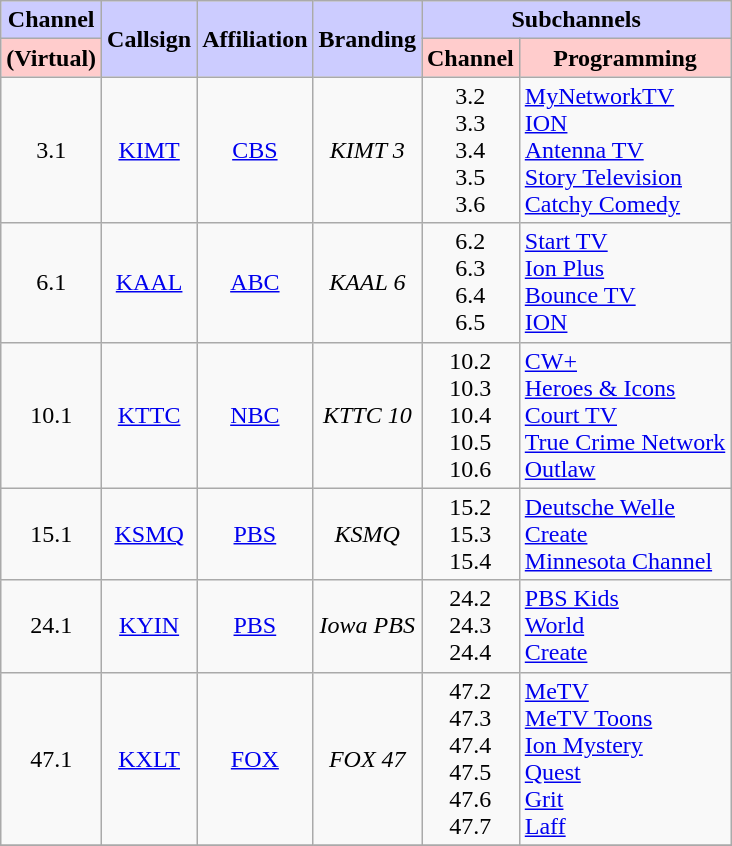<table class=wikitable style="text-align:center">
<tr>
<th style="background:#ccccff;">Channel</th>
<th style="background:#ccccff;" rowspan="2">Callsign</th>
<th style="background:#ccccff;" rowspan="2">Affiliation</th>
<th style="background:#ccccff;" rowspan="2">Branding</th>
<th style="background:#ccccff;" colspan="2">Subchannels</th>
</tr>
<tr>
<th style="background:#ffcccc;">(Virtual)</th>
<th style="background:#ffcccc;">Channel</th>
<th style="background:#ffcccc">Programming</th>
</tr>
<tr>
<td>3.1</td>
<td><a href='#'>KIMT</a></td>
<td><a href='#'>CBS</a></td>
<td><em>KIMT 3</em></td>
<td>3.2<br>3.3<br>3.4<br>3.5<br>3.6</td>
<td style="text-align:left"><a href='#'>MyNetworkTV</a><br><a href='#'>ION</a><br><a href='#'>Antenna TV</a><br><a href='#'>Story Television</a><br><a href='#'>Catchy Comedy</a></td>
</tr>
<tr>
<td>6.1</td>
<td><a href='#'>KAAL</a></td>
<td><a href='#'>ABC</a></td>
<td><em>KAAL 6</em></td>
<td>6.2<br>6.3<br>6.4<br>6.5</td>
<td style="text-align:left"><a href='#'>Start TV</a><br><a href='#'>Ion Plus</a><br><a href='#'>Bounce TV</a><br><a href='#'>ION</a></td>
</tr>
<tr>
<td>10.1</td>
<td><a href='#'>KTTC</a></td>
<td><a href='#'>NBC</a></td>
<td><em>KTTC 10</em></td>
<td>10.2<br>10.3<br>10.4<br>10.5<br>10.6</td>
<td style="text-align:left"><a href='#'>CW+</a><br><a href='#'>Heroes & Icons</a><br><a href='#'>Court TV</a><br><a href='#'>True Crime Network</a><br><a href='#'>Outlaw</a></td>
</tr>
<tr>
<td>15.1</td>
<td><a href='#'>KSMQ</a></td>
<td><a href='#'>PBS</a></td>
<td><em>KSMQ</em></td>
<td>15.2<br>15.3<br>15.4</td>
<td style="text-align:left"><a href='#'>Deutsche Welle</a><br><a href='#'>Create</a><br><a href='#'>Minnesota Channel</a></td>
</tr>
<tr>
<td>24.1</td>
<td><a href='#'>KYIN</a></td>
<td><a href='#'>PBS</a></td>
<td><em>Iowa PBS</em></td>
<td>24.2<br>24.3<br>24.4</td>
<td style="text-align:left"><a href='#'>PBS Kids</a><br><a href='#'>World</a><br><a href='#'>Create</a></td>
</tr>
<tr>
<td>47.1</td>
<td><a href='#'>KXLT</a></td>
<td><a href='#'>FOX</a></td>
<td><em>FOX 47</em></td>
<td>47.2<br>47.3<br>47.4<br>47.5<br>47.6<br>47.7</td>
<td style="text-align:left"><a href='#'>MeTV</a><br><a href='#'>MeTV Toons</a><br><a href='#'>Ion Mystery</a><br><a href='#'>Quest</a><br><a href='#'>Grit</a><br><a href='#'>Laff</a></td>
</tr>
<tr>
</tr>
</table>
